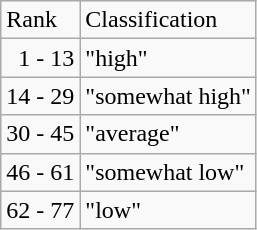<table class="wikitable" ---valign=top>
<tr>
<td>Rank</td>
<td>Classification</td>
</tr>
<tr>
<td>  1 - 13</td>
<td>"high"</td>
</tr>
<tr>
<td>14 - 29</td>
<td>"somewhat high"</td>
</tr>
<tr>
<td>30 - 45</td>
<td>"average"</td>
</tr>
<tr>
<td>46 - 61</td>
<td>"somewhat low"</td>
</tr>
<tr>
<td>62 - 77</td>
<td>"low"</td>
</tr>
</table>
